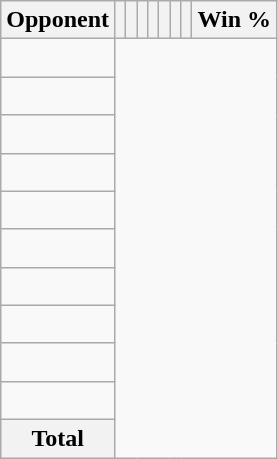<table class="wikitable sortable collapsible collapsed" style="text-align: center;">
<tr>
<th>Opponent</th>
<th></th>
<th></th>
<th></th>
<th></th>
<th></th>
<th></th>
<th></th>
<th>Win %</th>
</tr>
<tr>
<td align="left"><br></td>
</tr>
<tr>
<td align="left"><br></td>
</tr>
<tr>
<td align="left"><br></td>
</tr>
<tr>
<td align="left"><br></td>
</tr>
<tr>
<td align="left"><br></td>
</tr>
<tr>
<td align="left"><br></td>
</tr>
<tr>
<td align="left"><br></td>
</tr>
<tr>
<td align="left"><br></td>
</tr>
<tr>
<td align="left"><br></td>
</tr>
<tr>
<td align="left"><br></td>
</tr>
<tr class="sortbottom">
<th>Total<br></th>
</tr>
</table>
